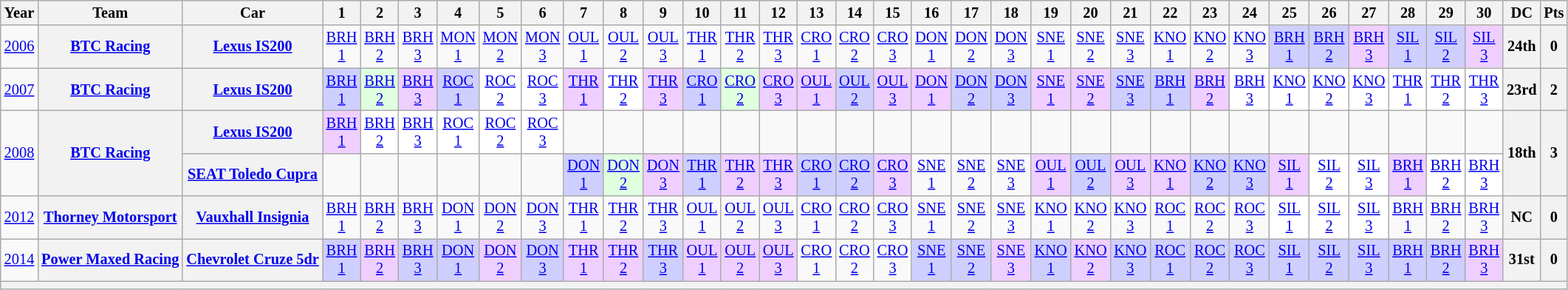<table class="wikitable" style="text-align:center; font-size:85%">
<tr>
<th>Year</th>
<th>Team</th>
<th>Car</th>
<th>1</th>
<th>2</th>
<th>3</th>
<th>4</th>
<th>5</th>
<th>6</th>
<th>7</th>
<th>8</th>
<th>9</th>
<th>10</th>
<th>11</th>
<th>12</th>
<th>13</th>
<th>14</th>
<th>15</th>
<th>16</th>
<th>17</th>
<th>18</th>
<th>19</th>
<th>20</th>
<th>21</th>
<th>22</th>
<th>23</th>
<th>24</th>
<th>25</th>
<th>26</th>
<th>27</th>
<th>28</th>
<th>29</th>
<th>30</th>
<th>DC</th>
<th>Pts</th>
</tr>
<tr>
<td><a href='#'>2006</a></td>
<th nowrap><a href='#'>BTC Racing</a></th>
<th nowrap><a href='#'>Lexus IS200</a></th>
<td><a href='#'>BRH<br>1</a></td>
<td><a href='#'>BRH<br>2</a></td>
<td><a href='#'>BRH<br>3</a></td>
<td><a href='#'>MON<br>1</a></td>
<td><a href='#'>MON<br>2</a></td>
<td><a href='#'>MON<br>3</a></td>
<td><a href='#'>OUL<br>1</a></td>
<td><a href='#'>OUL<br>2</a></td>
<td><a href='#'>OUL<br>3</a></td>
<td><a href='#'>THR<br>1</a></td>
<td><a href='#'>THR<br>2</a></td>
<td><a href='#'>THR<br>3</a></td>
<td><a href='#'>CRO<br>1</a></td>
<td><a href='#'>CRO<br>2</a></td>
<td><a href='#'>CRO<br>3</a></td>
<td><a href='#'>DON<br>1</a></td>
<td><a href='#'>DON<br>2</a></td>
<td><a href='#'>DON<br>3</a></td>
<td><a href='#'>SNE<br>1</a></td>
<td><a href='#'>SNE<br>2</a></td>
<td><a href='#'>SNE<br>3</a></td>
<td><a href='#'>KNO<br>1</a></td>
<td><a href='#'>KNO<br>2</a></td>
<td><a href='#'>KNO<br>3</a></td>
<td style="background:#CFCFFF;"><a href='#'>BRH<br>1</a><br></td>
<td style="background:#CFCFFF;"><a href='#'>BRH<br>2</a><br></td>
<td style="background:#efcfff;"><a href='#'>BRH<br>3</a><br></td>
<td style="background:#CFCFFF;"><a href='#'>SIL<br>1</a><br></td>
<td style="background:#CFCFFF;"><a href='#'>SIL<br>2</a><br></td>
<td style="background:#efcfff;"><a href='#'>SIL<br>3</a><br></td>
<th>24th</th>
<th>0</th>
</tr>
<tr>
<td><a href='#'>2007</a></td>
<th nowrap><a href='#'>BTC Racing</a></th>
<th nowrap><a href='#'>Lexus IS200</a></th>
<td style="background:#CFCFFF;"><a href='#'>BRH<br>1</a><br></td>
<td style="background:#dfffdf;"><a href='#'>BRH<br>2</a><br></td>
<td style="background:#efcfff;"><a href='#'>BRH<br>3</a><br></td>
<td style="background:#CFCFFF;"><a href='#'>ROC<br>1</a><br></td>
<td style="background:#FFFFFF;"><a href='#'>ROC<br>2</a><br></td>
<td style="background:#FFFFFF;"><a href='#'>ROC<br>3</a><br></td>
<td style="background:#efcfff;"><a href='#'>THR<br>1</a><br></td>
<td style="background:#FFFFFF;"><a href='#'>THR<br>2</a><br></td>
<td style="background:#efcfff;"><a href='#'>THR<br>3</a><br></td>
<td style="background:#CFCFFF;"><a href='#'>CRO<br>1</a><br></td>
<td style="background:#dfffdf;"><a href='#'>CRO<br>2</a><br></td>
<td style="background:#efcfff;"><a href='#'>CRO<br>3</a><br></td>
<td style="background:#efcfff;"><a href='#'>OUL<br>1</a><br></td>
<td style="background:#CFCFFF;"><a href='#'>OUL<br>2</a><br></td>
<td style="background:#efcfff;"><a href='#'>OUL<br>3</a><br></td>
<td style="background:#efcfff;"><a href='#'>DON<br>1</a><br></td>
<td style="background:#CFCFFF;"><a href='#'>DON<br>2</a><br></td>
<td style="background:#CFCFFF;"><a href='#'>DON<br>3</a><br></td>
<td style="background:#efcfff;"><a href='#'>SNE<br>1</a><br></td>
<td style="background:#efcfff;"><a href='#'>SNE<br>2</a><br></td>
<td style="background:#CFCFFF;"><a href='#'>SNE<br>3</a><br></td>
<td style="background:#CFCFFF;"><a href='#'>BRH<br>1</a><br></td>
<td style="background:#efcfff;"><a href='#'>BRH<br>2</a><br></td>
<td style="background:#FFFFFF;"><a href='#'>BRH<br>3</a><br></td>
<td style="background:#FFFFFF;"><a href='#'>KNO<br>1</a><br></td>
<td style="background:#FFFFFF;"><a href='#'>KNO<br>2</a><br></td>
<td style="background:#FFFFFF;"><a href='#'>KNO<br>3</a><br></td>
<td style="background:#FFFFFF;"><a href='#'>THR<br>1</a><br></td>
<td style="background:#FFFFFF;"><a href='#'>THR<br>2</a><br></td>
<td style="background:#FFFFFF;"><a href='#'>THR<br>3</a><br></td>
<th>23rd</th>
<th>2</th>
</tr>
<tr>
<td rowspan=2><a href='#'>2008</a></td>
<th rowspan=2 nowrap><a href='#'>BTC Racing</a></th>
<th nowrap><a href='#'>Lexus IS200</a></th>
<td style="background:#efcfff;"><a href='#'>BRH<br>1</a><br></td>
<td style="background:#FFFFFF;"><a href='#'>BRH<br>2</a><br></td>
<td style="background:#FFFFFF;"><a href='#'>BRH<br>3</a><br></td>
<td style="background:#FFFFFF;"><a href='#'>ROC<br>1</a><br></td>
<td style="background:#FFFFFF;"><a href='#'>ROC<br>2</a><br></td>
<td style="background:#FFFFFF;"><a href='#'>ROC<br>3</a><br></td>
<td></td>
<td></td>
<td></td>
<td></td>
<td></td>
<td></td>
<td></td>
<td></td>
<td></td>
<td></td>
<td></td>
<td></td>
<td></td>
<td></td>
<td></td>
<td></td>
<td></td>
<td></td>
<td></td>
<td></td>
<td></td>
<td></td>
<td></td>
<td></td>
<th rowspan=2>18th</th>
<th rowspan=2>3</th>
</tr>
<tr>
<th nowrap><a href='#'>SEAT Toledo Cupra</a></th>
<td></td>
<td></td>
<td></td>
<td></td>
<td></td>
<td></td>
<td style="background:#CFCFFF;"><a href='#'>DON<br>1</a><br></td>
<td style="background:#dfffdf;"><a href='#'>DON<br>2</a><br></td>
<td style="background:#efcfff;"><a href='#'>DON<br>3</a><br></td>
<td style="background:#CFCFFF;"><a href='#'>THR<br>1</a><br></td>
<td style="background:#efcfff;"><a href='#'>THR<br>2</a><br></td>
<td style="background:#efcfff;"><a href='#'>THR<br>3</a><br></td>
<td style="background:#CFCFFF;"><a href='#'>CRO<br>1</a><br></td>
<td style="background:#CFCFFF;"><a href='#'>CRO<br>2</a><br></td>
<td style="background:#efcfff;"><a href='#'>CRO<br>3</a><br></td>
<td><a href='#'>SNE<br>1</a></td>
<td><a href='#'>SNE<br>2</a></td>
<td><a href='#'>SNE<br>3</a></td>
<td style="background:#efcfff;"><a href='#'>OUL<br>1</a><br></td>
<td style="background:#CFCFFF;"><a href='#'>OUL<br>2</a><br></td>
<td style="background:#efcfff;"><a href='#'>OUL<br>3</a><br></td>
<td style="background:#efcfff;"><a href='#'>KNO<br>1</a><br></td>
<td style="background:#CFCFFF;"><a href='#'>KNO<br>2</a><br></td>
<td style="background:#CFCFFF;"><a href='#'>KNO<br>3</a><br></td>
<td style="background:#efcfff;"><a href='#'>SIL<br>1</a><br></td>
<td style="background:#FFFFFF;"><a href='#'>SIL<br>2</a><br></td>
<td style="background:#FFFFFF;"><a href='#'>SIL<br>3</a><br></td>
<td style="background:#efcfff;"><a href='#'>BRH<br>1</a><br></td>
<td style="background:#FFFFFF;"><a href='#'>BRH<br>2</a><br></td>
<td style="background:#FFFFFF;"><a href='#'>BRH<br>3</a><br></td>
</tr>
<tr>
<td><a href='#'>2012</a></td>
<th nowrap><a href='#'>Thorney Motorsport</a></th>
<th nowrap><a href='#'>Vauxhall Insignia</a></th>
<td><a href='#'>BRH<br>1</a></td>
<td><a href='#'>BRH<br>2</a></td>
<td><a href='#'>BRH<br>3</a></td>
<td><a href='#'>DON<br>1</a></td>
<td><a href='#'>DON<br>2</a></td>
<td><a href='#'>DON<br>3</a></td>
<td><a href='#'>THR<br>1</a></td>
<td><a href='#'>THR<br>2</a></td>
<td><a href='#'>THR<br>3</a></td>
<td><a href='#'>OUL<br>1</a></td>
<td><a href='#'>OUL<br>2</a></td>
<td><a href='#'>OUL<br>3</a></td>
<td><a href='#'>CRO<br>1</a></td>
<td><a href='#'>CRO<br>2</a></td>
<td><a href='#'>CRO<br>3</a></td>
<td><a href='#'>SNE<br>1</a></td>
<td><a href='#'>SNE<br>2</a></td>
<td><a href='#'>SNE<br>3</a></td>
<td><a href='#'>KNO<br>1</a></td>
<td><a href='#'>KNO<br>2</a></td>
<td><a href='#'>KNO<br>3</a></td>
<td><a href='#'>ROC<br>1</a></td>
<td><a href='#'>ROC<br>2</a></td>
<td><a href='#'>ROC<br>3</a></td>
<td style="background:#FFFFFF;"><a href='#'>SIL<br>1</a><br></td>
<td style="background:#FFFFFF;"><a href='#'>SIL<br>2</a><br></td>
<td style="background:#FFFFFF;"><a href='#'>SIL<br>3</a><br></td>
<td><a href='#'>BRH<br>1</a></td>
<td><a href='#'>BRH<br>2</a></td>
<td><a href='#'>BRH<br>3</a></td>
<th>NC</th>
<th>0</th>
</tr>
<tr>
<td><a href='#'>2014</a></td>
<th nowrap><a href='#'>Power Maxed Racing</a></th>
<th nowrap><a href='#'>Chevrolet Cruze 5dr</a></th>
<td style="background:#CFCFFF;"><a href='#'>BRH<br>1</a><br></td>
<td style="background:#EFCFFF;"><a href='#'>BRH<br>2</a><br></td>
<td style="background:#CFCFFF;"><a href='#'>BRH<br>3</a><br></td>
<td style="background:#CFCFFF;"><a href='#'>DON<br>1</a><br></td>
<td style="background:#EFCFFF;"><a href='#'>DON<br>2</a><br></td>
<td style="background:#CFCFFF;"><a href='#'>DON<br>3</a><br></td>
<td style="background:#EFCFFF;"><a href='#'>THR<br>1</a><br></td>
<td style="background:#EFCFFF;"><a href='#'>THR<br>2</a><br></td>
<td style="background:#CFCFFF;"><a href='#'>THR<br>3</a><br></td>
<td style="background:#EFCFFF;"><a href='#'>OUL<br>1</a><br></td>
<td style="background:#EFCFFF;"><a href='#'>OUL<br>2</a><br></td>
<td style="background:#EFCFFF;"><a href='#'>OUL<br>3</a><br></td>
<td><a href='#'>CRO<br>1</a></td>
<td><a href='#'>CRO<br>2</a></td>
<td><a href='#'>CRO<br>3</a></td>
<td style="background:#CFCFFF;"><a href='#'>SNE<br>1</a><br></td>
<td style="background:#CFCFFF;"><a href='#'>SNE<br>2</a><br></td>
<td style="background:#EFCFFF;"><a href='#'>SNE<br>3</a><br></td>
<td style="background:#CFCFFF;"><a href='#'>KNO<br>1</a><br></td>
<td style="background:#EFCFFF;"><a href='#'>KNO<br>2</a><br></td>
<td style="background:#CFCFFF;"><a href='#'>KNO<br>3</a><br></td>
<td style="background:#CFCFFF;"><a href='#'>ROC<br>1</a><br></td>
<td style="background:#CFCFFF;"><a href='#'>ROC<br>2</a><br></td>
<td style="background:#CFCFFF;"><a href='#'>ROC<br>3</a><br></td>
<td style="background:#CFCFFF;"><a href='#'>SIL<br>1</a><br></td>
<td style="background:#CFCFFF;"><a href='#'>SIL<br>2</a><br></td>
<td style="background:#CFCFFF;"><a href='#'>SIL<br>3</a><br></td>
<td style="background:#CFCFFF;"><a href='#'>BRH<br>1</a><br></td>
<td style="background:#CFCFFF;"><a href='#'>BRH<br>2</a><br></td>
<td style="background:#EFCFFF;"><a href='#'>BRH<br>3</a><br></td>
<th>31st</th>
<th>0</th>
</tr>
<tr>
<th colspan="35"></th>
</tr>
</table>
